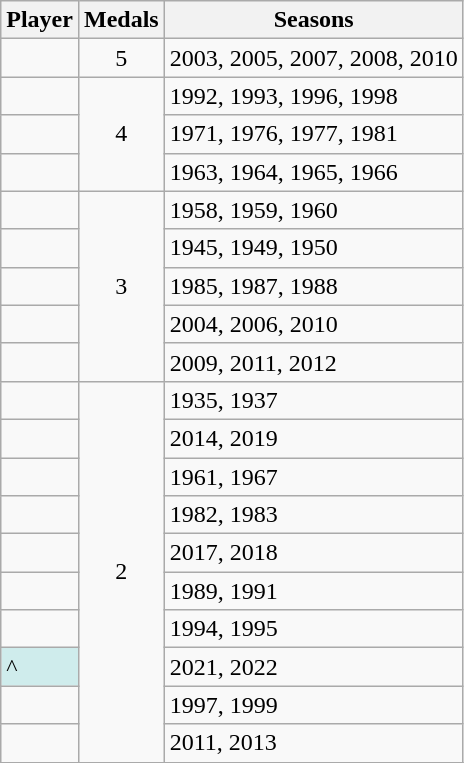<table class="wikitable sortable">
<tr>
<th>Player</th>
<th>Medals</th>
<th class="unsortable">Seasons</th>
</tr>
<tr>
<td></td>
<td style="text-align:center;">5</td>
<td>2003, 2005, 2007, 2008, 2010</td>
</tr>
<tr>
<td></td>
<td rowspan="3" style="text-align:center;">4</td>
<td>1992, 1993, 1996, 1998</td>
</tr>
<tr>
<td></td>
<td>1971, 1976, 1977, 1981</td>
</tr>
<tr>
<td></td>
<td>1963, 1964, 1965, 1966</td>
</tr>
<tr>
<td></td>
<td rowspan="5" style="text-align:center;">3</td>
<td>1958, 1959, 1960</td>
</tr>
<tr>
<td></td>
<td>1945, 1949, 1950</td>
</tr>
<tr>
<td></td>
<td>1985, 1987, 1988</td>
</tr>
<tr>
<td></td>
<td>2004, 2006, 2010</td>
</tr>
<tr>
<td></td>
<td>2009, 2011, 2012</td>
</tr>
<tr>
<td></td>
<td rowspan="10" style="text-align:center;">2</td>
<td>1935, 1937</td>
</tr>
<tr>
<td></td>
<td>2014, 2019</td>
</tr>
<tr>
<td></td>
<td>1961, 1967</td>
</tr>
<tr>
<td></td>
<td>1982, 1983</td>
</tr>
<tr>
<td></td>
<td>2017, 2018</td>
</tr>
<tr>
<td></td>
<td>1989, 1991</td>
</tr>
<tr>
<td></td>
<td>1994, 1995</td>
</tr>
<tr>
<td style="text-align:left; background:#cfecec;">^</td>
<td>2021, 2022</td>
</tr>
<tr>
<td></td>
<td>1997, 1999</td>
</tr>
<tr>
<td></td>
<td>2011, 2013</td>
</tr>
<tr>
</tr>
</table>
